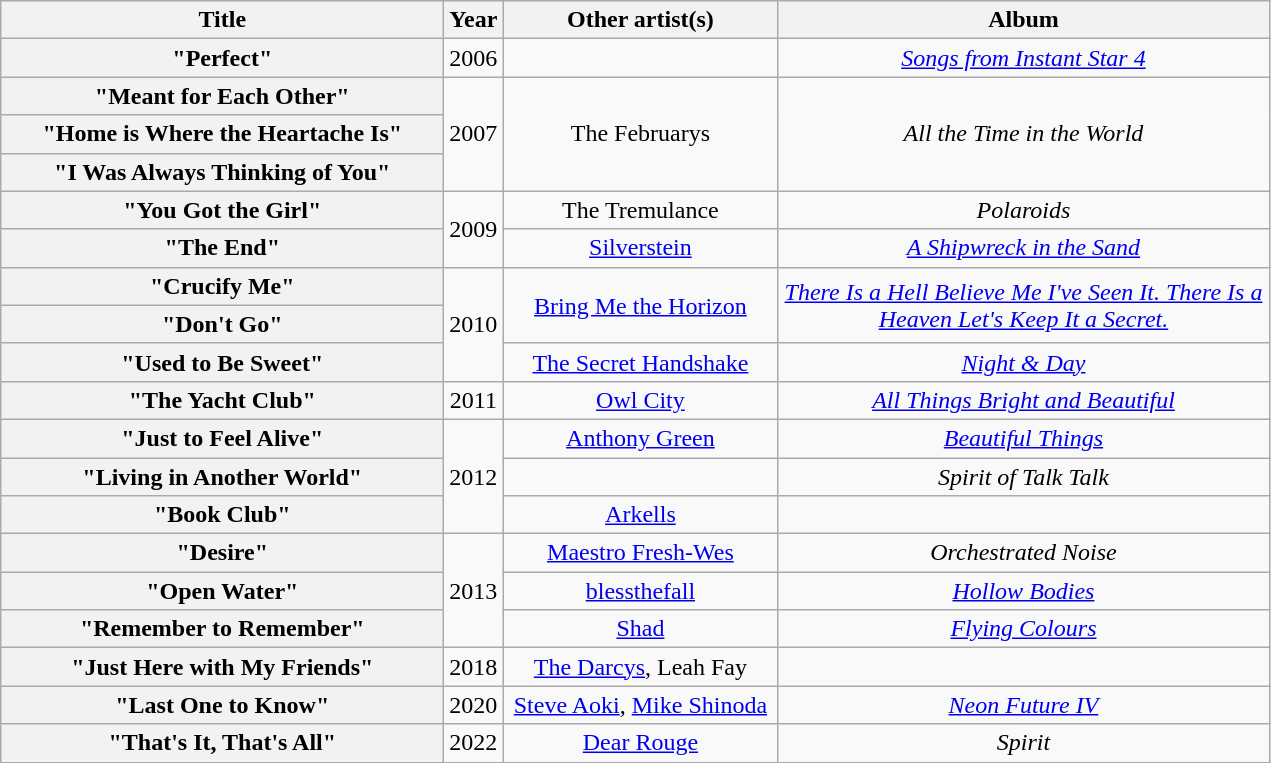<table class="wikitable plainrowheaders" style="text-align:center;">
<tr>
<th scope="col" style="width:18em;">Title</th>
<th scope="col" style="width:1em;">Year</th>
<th scope="col" style="width:11em;">Other artist(s)</th>
<th scope="col" style="width:20em;">Album</th>
</tr>
<tr>
<th scope="row">"Perfect"</th>
<td>2006</td>
<td></td>
<td><em><a href='#'>Songs from Instant Star 4</a></em></td>
</tr>
<tr>
<th scope="row">"Meant for Each Other"</th>
<td rowspan=3>2007</td>
<td rowspan=3>The Februarys</td>
<td rowspan=3><em>All the Time in the World</em></td>
</tr>
<tr>
<th scope="row">"Home is Where the Heartache Is"</th>
</tr>
<tr>
<th scope="row">"I Was Always Thinking of You"</th>
</tr>
<tr>
<th scope="row">"You Got the Girl"</th>
<td rowspan=2>2009</td>
<td>The Tremulance</td>
<td><em>Polaroids</em></td>
</tr>
<tr>
<th scope="row">"The End"</th>
<td><a href='#'>Silverstein</a></td>
<td><em><a href='#'>A Shipwreck in the Sand</a></em></td>
</tr>
<tr>
<th scope="row">"Crucify Me"</th>
<td rowspan=3>2010</td>
<td rowspan=2><a href='#'>Bring Me the Horizon</a></td>
<td rowspan=2><em><a href='#'>There Is a Hell Believe Me I've Seen It. There Is a Heaven Let's Keep It a Secret.</a></em></td>
</tr>
<tr>
<th scope="row">"Don't Go"</th>
</tr>
<tr>
<th scope="row">"Used to Be Sweet"</th>
<td><a href='#'>The Secret Handshake</a></td>
<td><em><a href='#'>Night & Day</a></em></td>
</tr>
<tr>
<th scope="row">"The Yacht Club"</th>
<td>2011</td>
<td><a href='#'>Owl City</a></td>
<td><em><a href='#'>All Things Bright and Beautiful</a></em></td>
</tr>
<tr>
<th scope="row">"Just to Feel Alive" </th>
<td rowspan=3>2012</td>
<td><a href='#'>Anthony Green</a></td>
<td><em><a href='#'>Beautiful Things</a></em></td>
</tr>
<tr>
<th scope="row">"Living in Another World" </th>
<td></td>
<td><em>Spirit of Talk Talk</em></td>
</tr>
<tr>
<th scope="row">"Book Club" </th>
<td><a href='#'>Arkells</a></td>
<td></td>
</tr>
<tr>
<th scope="row">"Desire"</th>
<td rowspan=3>2013</td>
<td><a href='#'>Maestro Fresh-Wes</a></td>
<td><em>Orchestrated Noise</em></td>
</tr>
<tr>
<th scope="row">"Open Water"</th>
<td><a href='#'>blessthefall</a></td>
<td><em><a href='#'>Hollow Bodies</a></em></td>
</tr>
<tr>
<th scope="row">"Remember to Remember"</th>
<td><a href='#'>Shad</a></td>
<td><em><a href='#'>Flying Colours</a></em></td>
</tr>
<tr>
<th scope="row">"Just Here with My Friends" </th>
<td>2018</td>
<td><a href='#'>The Darcys</a>, Leah Fay</td>
<td></td>
</tr>
<tr>
<th scope="row">"Last One to Know"</th>
<td>2020</td>
<td><a href='#'>Steve Aoki</a>, <a href='#'>Mike Shinoda</a></td>
<td><em><a href='#'>Neon Future IV</a></em></td>
</tr>
<tr>
<th scope="row">"That's It, That's All"</th>
<td>2022</td>
<td><a href='#'>Dear Rouge</a></td>
<td><em>Spirit</em></td>
</tr>
</table>
